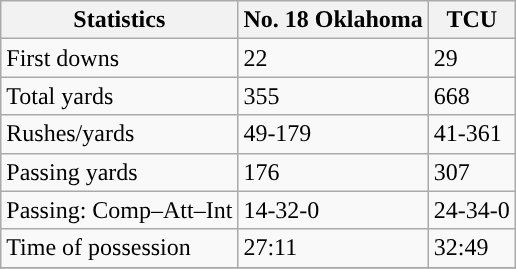<table class="wikitable" style="float: left;">
<tr>
<th>Statistics</th>
<th>No. 18 Oklahoma</th>
<th>TCU</th>
</tr>
<tr>
<td>First downs</td>
<td>22</td>
<td>29</td>
</tr>
<tr>
<td>Total yards</td>
<td>355</td>
<td>668</td>
</tr>
<tr>
<td>Rushes/yards</td>
<td>49-179</td>
<td>41-361</td>
</tr>
<tr>
<td>Passing yards</td>
<td>176</td>
<td>307</td>
</tr>
<tr>
<td>Passing: Comp–Att–Int</td>
<td>14-32-0</td>
<td>24-34-0</td>
</tr>
<tr>
<td>Time of possession</td>
<td>27:11</td>
<td>32:49</td>
</tr>
<tr>
</tr>
</table>
